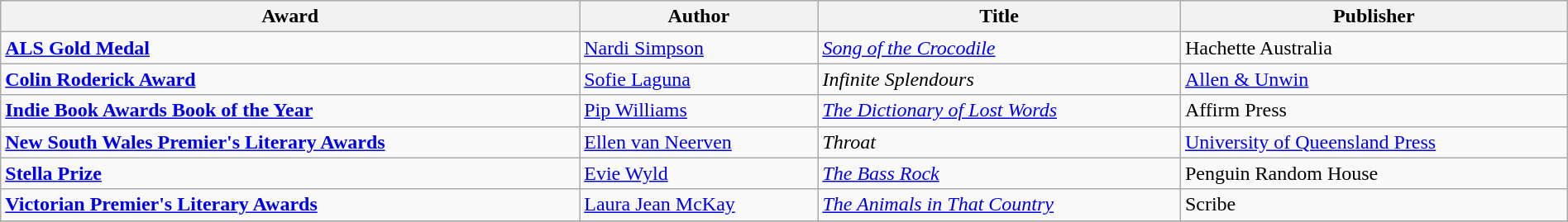<table class="wikitable" width=100%>
<tr>
<th>Award</th>
<th>Author</th>
<th>Title</th>
<th>Publisher</th>
</tr>
<tr>
<td><strong><a href='#'>ALS Gold Medal</a></strong></td>
<td><a href='#'>Nardi Simpson</a></td>
<td><em><a href='#'>Song of the Crocodile</a></em></td>
<td>Hachette Australia</td>
</tr>
<tr>
<td><strong><a href='#'>Colin Roderick Award</a></strong></td>
<td><a href='#'>Sofie Laguna</a></td>
<td><em>Infinite Splendours</em></td>
<td><a href='#'>Allen & Unwin</a></td>
</tr>
<tr>
<td><strong><a href='#'>Indie Book Awards Book of the Year</a></strong></td>
<td><a href='#'>Pip Williams</a></td>
<td><em><a href='#'>The Dictionary of Lost Words</a></em></td>
<td>Affirm Press</td>
</tr>
<tr>
<td><strong><a href='#'>New South Wales Premier's Literary Awards</a></strong></td>
<td><a href='#'>Ellen van Neerven</a></td>
<td><em>Throat</em></td>
<td><a href='#'>University of Queensland Press</a></td>
</tr>
<tr>
<td><strong><a href='#'>Stella Prize</a></strong></td>
<td><a href='#'>Evie Wyld</a></td>
<td><em><a href='#'>The Bass Rock</a></em></td>
<td>Penguin Random House</td>
</tr>
<tr>
<td><strong><a href='#'>Victorian Premier's Literary Awards</a></strong></td>
<td><a href='#'>Laura Jean McKay</a></td>
<td><em><a href='#'>The Animals in That Country</a></em></td>
<td>Scribe</td>
</tr>
<tr>
</tr>
</table>
